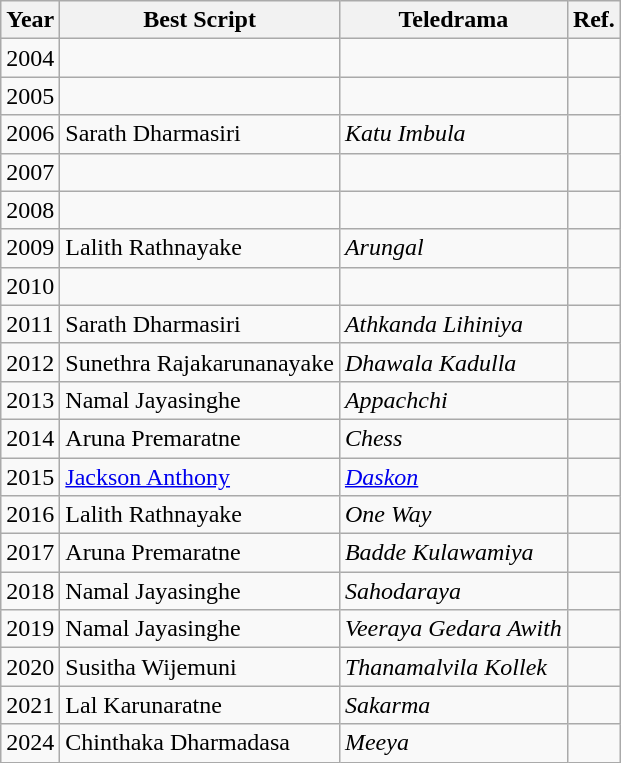<table class="wikitable">
<tr>
<th>Year</th>
<th>Best Script</th>
<th>Teledrama</th>
<th>Ref.</th>
</tr>
<tr>
<td>2004</td>
<td></td>
<td></td>
<td></td>
</tr>
<tr>
<td>2005</td>
<td></td>
<td></td>
<td></td>
</tr>
<tr>
<td>2006</td>
<td>Sarath Dharmasiri</td>
<td><em>Katu Imbula</em></td>
<td></td>
</tr>
<tr>
<td>2007</td>
<td></td>
<td></td>
<td></td>
</tr>
<tr>
<td>2008</td>
<td></td>
<td></td>
<td></td>
</tr>
<tr>
<td>2009</td>
<td>Lalith Rathnayake</td>
<td><em>Arungal</em></td>
<td></td>
</tr>
<tr>
<td>2010</td>
<td></td>
<td></td>
<td></td>
</tr>
<tr>
<td>2011</td>
<td>Sarath Dharmasiri</td>
<td><em>Athkanda Lihiniya</em></td>
<td></td>
</tr>
<tr>
<td>2012</td>
<td>Sunethra Rajakarunanayake</td>
<td><em>Dhawala Kadulla</em></td>
<td></td>
</tr>
<tr>
<td>2013</td>
<td>Namal Jayasinghe</td>
<td><em>Appachchi</em></td>
<td></td>
</tr>
<tr>
<td>2014</td>
<td>Aruna Premaratne</td>
<td><em>Chess</em></td>
<td></td>
</tr>
<tr>
<td>2015</td>
<td><a href='#'>Jackson Anthony</a></td>
<td><em><a href='#'>Daskon</a></em></td>
<td></td>
</tr>
<tr>
<td>2016</td>
<td>Lalith Rathnayake</td>
<td><em>One Way</em></td>
<td></td>
</tr>
<tr>
<td>2017</td>
<td>Aruna Premaratne</td>
<td><em>Badde Kulawamiya</em></td>
<td></td>
</tr>
<tr>
<td>2018</td>
<td>Namal Jayasinghe</td>
<td><em>Sahodaraya</em></td>
<td></td>
</tr>
<tr>
<td>2019</td>
<td>Namal Jayasinghe</td>
<td><em>Veeraya Gedara Awith</em></td>
<td></td>
</tr>
<tr>
<td>2020</td>
<td>Susitha Wijemuni</td>
<td><em>Thanamalvila Kollek</em></td>
<td></td>
</tr>
<tr>
<td>2021</td>
<td>Lal Karunaratne</td>
<td><em>Sakarma</em></td>
<td></td>
</tr>
<tr>
<td>2024</td>
<td>Chinthaka Dharmadasa</td>
<td><em>Meeya</em></td>
<td></td>
</tr>
</table>
